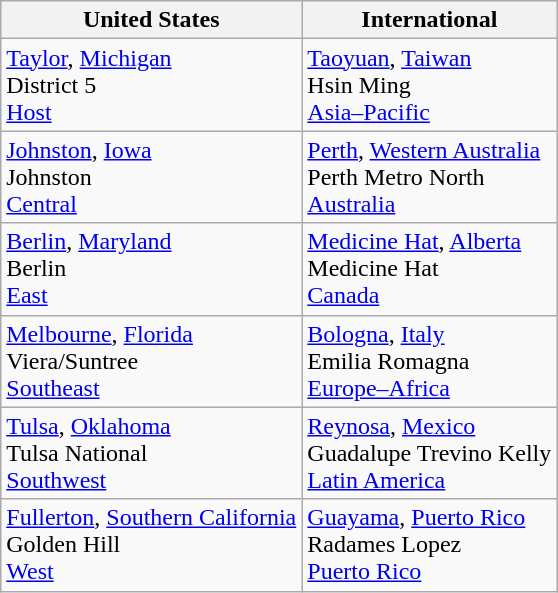<table class="wikitable">
<tr>
<th>United States</th>
<th>International</th>
</tr>
<tr>
<td> <a href='#'>Taylor</a>, <a href='#'>Michigan</a><br>District 5<br><a href='#'>Host</a></td>
<td> <a href='#'>Taoyuan</a>, <a href='#'>Taiwan</a><br>Hsin Ming<br><a href='#'>Asia–Pacific</a></td>
</tr>
<tr>
<td> <a href='#'>Johnston</a>, <a href='#'>Iowa</a><br>Johnston<br><a href='#'>Central</a></td>
<td> <a href='#'>Perth</a>, <a href='#'>Western Australia</a><br>Perth Metro North<br><a href='#'>Australia</a></td>
</tr>
<tr>
<td> <a href='#'>Berlin</a>, <a href='#'>Maryland</a><br>Berlin<br><a href='#'>East</a></td>
<td> <a href='#'>Medicine Hat</a>, <a href='#'>Alberta</a><br>Medicine Hat<br><a href='#'>Canada</a></td>
</tr>
<tr>
<td> <a href='#'>Melbourne</a>, <a href='#'>Florida</a><br>Viera/Suntree<br><a href='#'>Southeast</a></td>
<td> <a href='#'>Bologna</a>, <a href='#'>Italy</a><br>Emilia Romagna<br><a href='#'>Europe–Africa</a></td>
</tr>
<tr>
<td> <a href='#'>Tulsa</a>, <a href='#'>Oklahoma</a><br>Tulsa National<br><a href='#'>Southwest</a></td>
<td> <a href='#'>Reynosa</a>, <a href='#'>Mexico</a><br>Guadalupe Trevino Kelly<br><a href='#'>Latin America</a></td>
</tr>
<tr>
<td> <a href='#'>Fullerton</a>, <a href='#'>Southern California</a><br>Golden Hill<br><a href='#'>West</a></td>
<td> <a href='#'>Guayama</a>, <a href='#'>Puerto Rico</a><br>Radames Lopez<br><a href='#'>Puerto Rico</a></td>
</tr>
</table>
